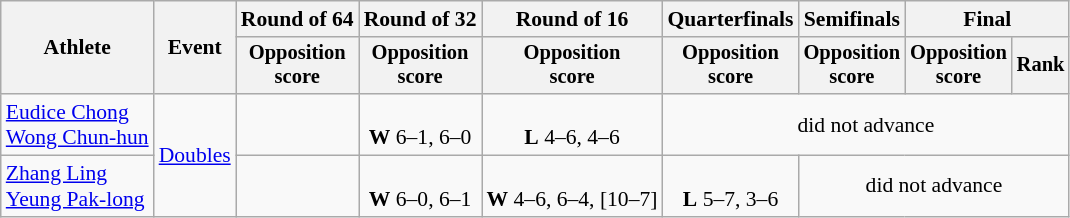<table class=wikitable style="font-size:90%; text-align:center;">
<tr>
<th rowspan="2">Athlete</th>
<th rowspan="2">Event</th>
<th>Round of 64</th>
<th>Round of 32</th>
<th>Round of 16</th>
<th>Quarterfinals</th>
<th>Semifinals</th>
<th colspan=2>Final</th>
</tr>
<tr style="font-size:95%">
<th>Opposition<br> score</th>
<th>Opposition<br> score</th>
<th>Opposition<br> score</th>
<th>Opposition<br> score</th>
<th>Opposition<br> score</th>
<th>Opposition<br> score</th>
<th>Rank</th>
</tr>
<tr>
<td align=left><a href='#'>Eudice Chong</a><br><a href='#'>Wong Chun-hun</a></td>
<td align=left rowspan=2><a href='#'>Doubles</a></td>
<td></td>
<td><br><strong>W</strong> 6–1, 6–0</td>
<td><br><strong>L</strong> 4–6, 4–6</td>
<td colspan=4>did not advance</td>
</tr>
<tr>
<td align=left><a href='#'>Zhang Ling</a><br><a href='#'>Yeung Pak-long</a></td>
<td></td>
<td><br><strong>W</strong> 6–0, 6–1</td>
<td><br><strong>W</strong> 4–6, 6–4, [10–7]</td>
<td><br><strong>L</strong> 5–7, 3–6</td>
<td colspan=3>did not advance</td>
</tr>
</table>
